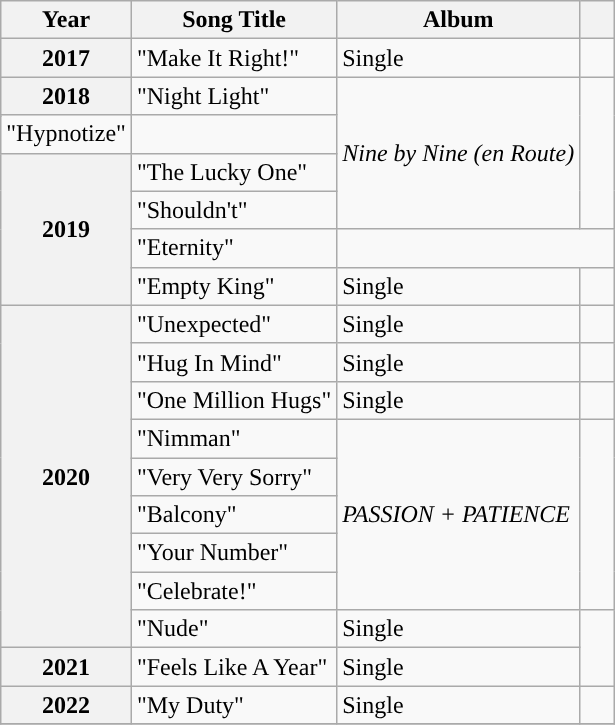<table class="wikitable sortable plainrowheaders">
<tr>
<th scope="col">Year</th>
<th scope="col">Song Title</th>
<th scope="col" class="unsortable">Album</th>
<th scope="col" style="width:1em;"class="unsortable"></th>
</tr>
<tr>
<th scope="row">2017</th>
<td>"Make It Right!"  <br></td>
<td>Single</td>
<td style="text-align: center;"></td>
</tr>
<tr>
<th scope="row" rowspan="2">2018</th>
<td>"Night Light"</td>
<td rowspan="5"><em>Nine by Nine (en Route)</em></td>
<td style="text-align: center;" rowspan="5"></td>
</tr>
<tr>
</tr>
<tr>
<td>"Hypnotize"</td>
</tr>
<tr>
<th scope="row" rowspan="4">2019</th>
<td>"The Lucky One"</td>
</tr>
<tr>
<td>"Shouldn't"</td>
</tr>
<tr>
<td>"Eternity"</td>
</tr>
<tr>
<td>"Empty King"</td>
<td>Single</td>
<td style="text-align: center;"></td>
</tr>
<tr>
<th scope="row" rowspan="9">2020</th>
<td>"Unexpected" <br></td>
<td>Single</td>
<td style="text-align: center;"></td>
</tr>
<tr>
<td>"Hug In Mind" <br></td>
<td>Single</td>
<td style="text-align: center;"></td>
</tr>
<tr>
<td>"One Million Hugs" <br></td>
<td>Single</td>
<td style="text-align: center;"></td>
</tr>
<tr>
<td>"Nimman"</td>
<td rowspan="5"><em>PASSION + PATIENCE</em></td>
<td style="text-align: center;" rowspan="5"></td>
</tr>
<tr>
<td>"Very Very Sorry"</td>
</tr>
<tr>
<td>"Balcony"</td>
</tr>
<tr>
<td>"Your Number"</td>
</tr>
<tr>
<td>"Celebrate!"</td>
</tr>
<tr>
<td>"Nude" <br></td>
<td>Single</td>
<td style="text-align: center;" rowspan="2"></td>
</tr>
<tr>
<th scope="row">2021</th>
<td>"Feels Like A Year" <br></td>
<td>Single</td>
</tr>
<tr>
<th scope="row">2022</th>
<td>"My Duty" <br></td>
<td>Single</td>
<td style="text-align: center;"></td>
</tr>
<tr>
</tr>
</table>
